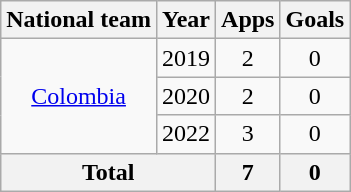<table class=wikitable style=text-align:center>
<tr>
<th>National team</th>
<th>Year</th>
<th>Apps</th>
<th>Goals</th>
</tr>
<tr>
<td rowspan="3"><a href='#'>Colombia</a></td>
<td>2019</td>
<td>2</td>
<td>0</td>
</tr>
<tr>
<td>2020</td>
<td>2</td>
<td>0</td>
</tr>
<tr>
<td>2022</td>
<td>3</td>
<td>0</td>
</tr>
<tr>
<th colspan="2">Total</th>
<th>7</th>
<th>0</th>
</tr>
</table>
